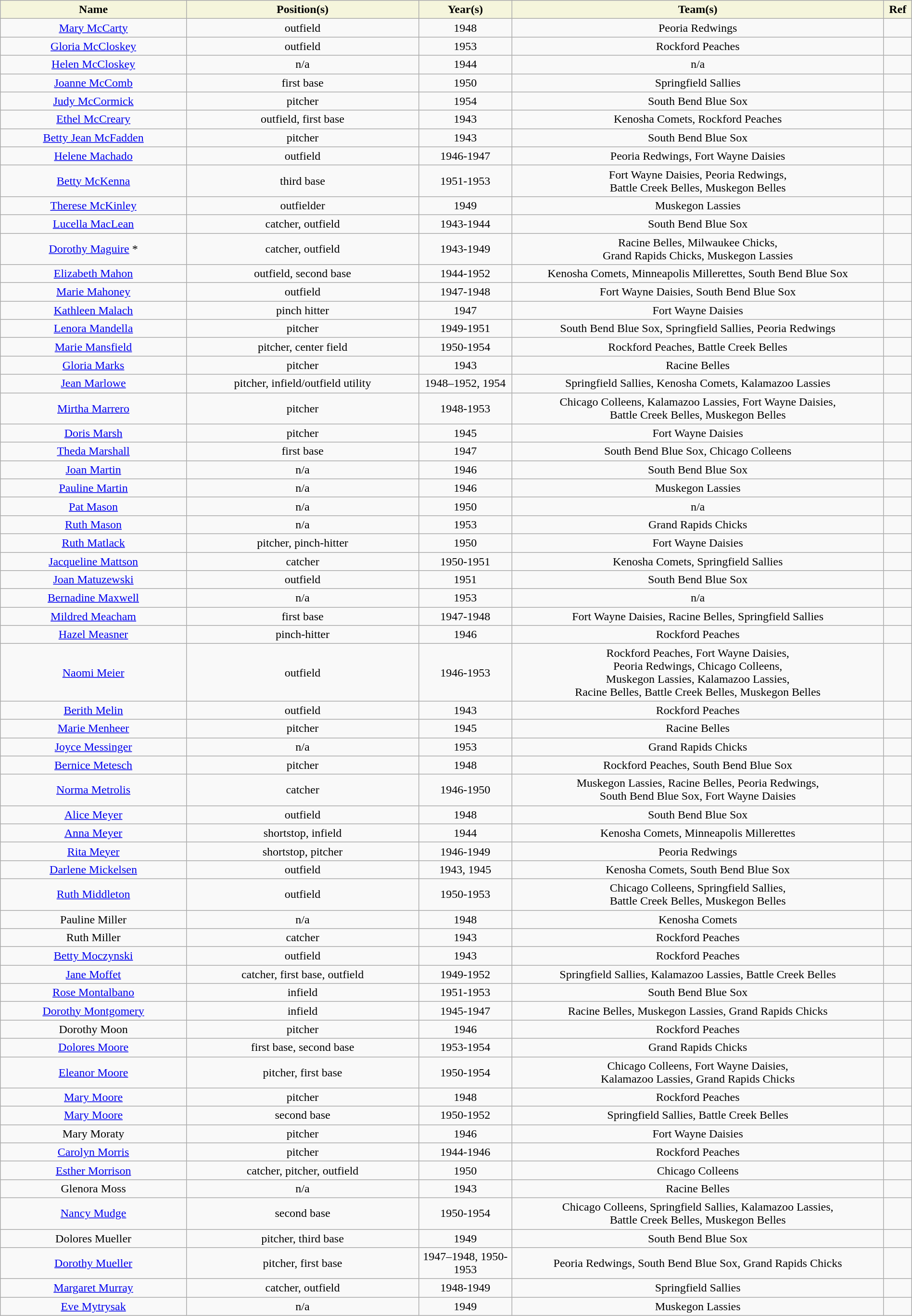<table class="wikitable" style="width: 100%">
<tr>
<th style="background:#F5F5DC;" width=20%>Name</th>
<th width=25% style="background:#F5F5DC;">Position(s)</th>
<th width=10% style="background:#F5F5DC;">Year(s)</th>
<th width=40% style="background:#F5F5DC;">Team(s)</th>
<th width=3% style="background:#F5F5DC;">Ref</th>
</tr>
<tr align=center>
<td><a href='#'>Mary McCarty</a></td>
<td>outfield</td>
<td>1948</td>
<td>Peoria Redwings</td>
<td></td>
</tr>
<tr align=center>
<td><a href='#'>Gloria McCloskey</a></td>
<td>outfield</td>
<td>1953</td>
<td>Rockford Peaches</td>
<td></td>
</tr>
<tr align=center>
<td><a href='#'>Helen McCloskey</a></td>
<td>n/a</td>
<td>1944</td>
<td>n/a</td>
<td></td>
</tr>
<tr align=center>
<td><a href='#'>Joanne McComb</a></td>
<td>first base</td>
<td>1950</td>
<td>Springfield Sallies</td>
<td></td>
</tr>
<tr align=center>
<td><a href='#'>Judy McCormick</a></td>
<td>pitcher</td>
<td>1954</td>
<td>South Bend Blue Sox</td>
<td></td>
</tr>
<tr align=center>
<td><a href='#'>Ethel McCreary</a></td>
<td>outfield, first base</td>
<td>1943</td>
<td>Kenosha Comets, Rockford Peaches</td>
<td></td>
</tr>
<tr align=center>
<td><a href='#'>Betty Jean McFadden</a></td>
<td>pitcher</td>
<td>1943</td>
<td>South Bend Blue Sox</td>
<td></td>
</tr>
<tr align=center>
<td><a href='#'>Helene Machado</a></td>
<td>outfield</td>
<td>1946-1947</td>
<td>Peoria Redwings, Fort Wayne Daisies</td>
<td></td>
</tr>
<tr align=center>
<td><a href='#'>Betty McKenna</a></td>
<td>third base</td>
<td>1951-1953</td>
<td>Fort Wayne Daisies, Peoria Redwings,<br>Battle Creek Belles, Muskegon Belles</td>
<td></td>
</tr>
<tr align=center>
<td><a href='#'>Therese McKinley</a></td>
<td>outfielder</td>
<td>1949</td>
<td>Muskegon Lassies</td>
<td></td>
</tr>
<tr align=center>
<td><a href='#'>Lucella MacLean</a></td>
<td>catcher, outfield</td>
<td>1943-1944</td>
<td>South Bend Blue Sox</td>
<td></td>
</tr>
<tr align=center>
<td><a href='#'>Dorothy Maguire</a> *</td>
<td>catcher, outfield</td>
<td>1943-1949</td>
<td>Racine Belles, Milwaukee Chicks,<br>Grand Rapids Chicks, Muskegon Lassies</td>
<td></td>
</tr>
<tr align=center>
<td><a href='#'>Elizabeth Mahon</a></td>
<td>outfield, second base</td>
<td>1944-1952</td>
<td>Kenosha Comets, Minneapolis Millerettes, South Bend Blue Sox</td>
<td></td>
</tr>
<tr align=center>
<td><a href='#'>Marie Mahoney</a></td>
<td>outfield</td>
<td>1947-1948</td>
<td>Fort Wayne Daisies, South Bend Blue Sox</td>
<td></td>
</tr>
<tr align=center>
<td><a href='#'>Kathleen Malach</a></td>
<td>pinch hitter</td>
<td>1947</td>
<td>Fort Wayne Daisies</td>
<td></td>
</tr>
<tr align=center>
<td><a href='#'>Lenora Mandella</a></td>
<td>pitcher</td>
<td>1949-1951</td>
<td>South Bend Blue Sox, Springfield Sallies, Peoria Redwings</td>
<td></td>
</tr>
<tr align=center>
<td><a href='#'>Marie Mansfield</a></td>
<td>pitcher, center field</td>
<td>1950-1954</td>
<td>Rockford Peaches, Battle Creek Belles</td>
<td></td>
</tr>
<tr align=center>
<td><a href='#'>Gloria Marks</a></td>
<td>pitcher</td>
<td>1943</td>
<td>Racine Belles</td>
<td></td>
</tr>
<tr align=center>
<td><a href='#'>Jean Marlowe</a></td>
<td>pitcher,  infield/outfield utility</td>
<td>1948–1952, 1954</td>
<td>Springfield Sallies, Kenosha Comets, Kalamazoo Lassies</td>
<td></td>
</tr>
<tr align=center>
<td><a href='#'>Mirtha Marrero</a></td>
<td>pitcher</td>
<td>1948-1953</td>
<td>Chicago Colleens, Kalamazoo Lassies, Fort Wayne Daisies,<br>Battle Creek Belles, Muskegon Belles</td>
<td></td>
</tr>
<tr align=center>
<td><a href='#'>Doris Marsh</a></td>
<td>pitcher</td>
<td>1945</td>
<td>Fort Wayne Daisies</td>
<td></td>
</tr>
<tr align=center>
<td><a href='#'>Theda Marshall</a></td>
<td>first base</td>
<td>1947</td>
<td>South Bend Blue Sox, Chicago Colleens</td>
<td></td>
</tr>
<tr align=center>
<td><a href='#'>Joan Martin</a></td>
<td>n/a</td>
<td>1946</td>
<td>South Bend Blue Sox</td>
<td></td>
</tr>
<tr align=center>
<td><a href='#'>Pauline Martin</a></td>
<td>n/a</td>
<td>1946</td>
<td>Muskegon Lassies</td>
<td></td>
</tr>
<tr align=center>
<td><a href='#'>Pat Mason</a></td>
<td>n/a</td>
<td>1950</td>
<td>n/a</td>
<td></td>
</tr>
<tr align=center>
<td><a href='#'>Ruth Mason</a></td>
<td>n/a</td>
<td>1953</td>
<td>Grand Rapids Chicks</td>
<td></td>
</tr>
<tr align=center>
<td><a href='#'>Ruth Matlack</a></td>
<td>pitcher, pinch-hitter</td>
<td>1950</td>
<td>Fort Wayne Daisies</td>
<td></td>
</tr>
<tr align=center>
<td><a href='#'>Jacqueline Mattson</a></td>
<td>catcher</td>
<td>1950-1951</td>
<td>Kenosha Comets, Springfield Sallies</td>
<td></td>
</tr>
<tr align=center>
<td><a href='#'>Joan Matuzewski</a></td>
<td>outfield</td>
<td>1951</td>
<td>South Bend Blue Sox</td>
<td></td>
</tr>
<tr align=center>
<td><a href='#'>Bernadine Maxwell</a></td>
<td>n/a</td>
<td>1953</td>
<td>n/a</td>
<td></td>
</tr>
<tr align=center>
<td><a href='#'>Mildred Meacham</a></td>
<td>first base</td>
<td>1947-1948</td>
<td>Fort Wayne Daisies, Racine Belles, Springfield Sallies</td>
<td></td>
</tr>
<tr align=center>
<td><a href='#'>Hazel Measner</a></td>
<td>pinch-hitter</td>
<td>1946</td>
<td>Rockford Peaches</td>
<td></td>
</tr>
<tr align=center>
<td><a href='#'>Naomi Meier</a></td>
<td>outfield</td>
<td>1946-1953</td>
<td>Rockford Peaches, Fort Wayne Daisies,<br> Peoria Redwings, Chicago Colleens,<br>Muskegon Lassies, Kalamazoo Lassies,<br>Racine Belles, Battle Creek Belles, Muskegon Belles</td>
<td></td>
</tr>
<tr align=center>
<td><a href='#'>Berith Melin</a></td>
<td>outfield</td>
<td>1943</td>
<td>Rockford Peaches</td>
<td></td>
</tr>
<tr align=center>
<td><a href='#'>Marie Menheer</a></td>
<td>pitcher</td>
<td>1945</td>
<td>Racine Belles</td>
<td></td>
</tr>
<tr align=center>
<td><a href='#'>Joyce Messinger</a></td>
<td>n/a</td>
<td>1953</td>
<td>Grand Rapids Chicks</td>
<td></td>
</tr>
<tr align=center>
<td><a href='#'>Bernice Metesch</a></td>
<td>pitcher</td>
<td>1948</td>
<td>Rockford Peaches, South Bend Blue Sox</td>
<td></td>
</tr>
<tr align=center>
<td><a href='#'>Norma Metrolis</a></td>
<td>catcher</td>
<td>1946-1950</td>
<td>Muskegon Lassies, Racine Belles, Peoria Redwings,<br> South Bend Blue Sox, Fort Wayne Daisies</td>
<td></td>
</tr>
<tr align=center>
<td><a href='#'>Alice Meyer</a></td>
<td>outfield</td>
<td>1948</td>
<td>South Bend Blue Sox</td>
<td></td>
</tr>
<tr align=center>
<td><a href='#'>Anna Meyer</a></td>
<td>shortstop, infield</td>
<td>1944</td>
<td>Kenosha Comets, Minneapolis Millerettes</td>
<td></td>
</tr>
<tr align=center>
<td><a href='#'>Rita Meyer</a></td>
<td>shortstop, pitcher</td>
<td>1946-1949</td>
<td>Peoria Redwings</td>
<td></td>
</tr>
<tr align=center>
<td><a href='#'>Darlene Mickelsen</a></td>
<td>outfield</td>
<td>1943, 1945</td>
<td>Kenosha Comets, South Bend Blue Sox</td>
<td></td>
</tr>
<tr align=center>
<td><a href='#'>Ruth Middleton</a></td>
<td>outfield</td>
<td>1950-1953</td>
<td>Chicago Colleens, Springfield Sallies,<br>Battle Creek Belles, Muskegon Belles</td>
<td></td>
</tr>
<tr align=center>
<td>Pauline Miller</td>
<td>n/a</td>
<td>1948</td>
<td>Kenosha Comets</td>
<td></td>
</tr>
<tr align=center>
<td>Ruth Miller</td>
<td>catcher</td>
<td>1943</td>
<td>Rockford Peaches</td>
<td></td>
</tr>
<tr align=center>
<td><a href='#'>Betty Moczynski</a></td>
<td>outfield</td>
<td>1943</td>
<td>Rockford Peaches</td>
<td></td>
</tr>
<tr align=center>
<td><a href='#'>Jane Moffet</a></td>
<td>catcher,  first base, outfield</td>
<td>1949-1952</td>
<td>Springfield Sallies, Kalamazoo Lassies, Battle Creek Belles</td>
<td></td>
</tr>
<tr align=center>
<td><a href='#'>Rose Montalbano</a></td>
<td>infield</td>
<td>1951-1953</td>
<td>South Bend Blue Sox</td>
<td></td>
</tr>
<tr align=center>
<td><a href='#'>Dorothy Montgomery</a></td>
<td>infield</td>
<td>1945-1947</td>
<td>Racine Belles, Muskegon Lassies, Grand Rapids Chicks</td>
<td></td>
</tr>
<tr align=center>
<td>Dorothy Moon</td>
<td>pitcher</td>
<td>1946</td>
<td>Rockford Peaches</td>
<td></td>
</tr>
<tr align=center>
<td><a href='#'>Dolores Moore</a></td>
<td>first base, second base</td>
<td>1953-1954</td>
<td>Grand Rapids Chicks</td>
<td></td>
</tr>
<tr align=center>
<td><a href='#'>Eleanor Moore</a></td>
<td>pitcher, first base</td>
<td>1950-1954</td>
<td>Chicago Colleens, Fort Wayne Daisies,<br>Kalamazoo Lassies, Grand Rapids Chicks</td>
<td></td>
</tr>
<tr align=center>
<td><a href='#'>Mary Moore</a></td>
<td>pitcher</td>
<td>1948</td>
<td>Rockford Peaches</td>
<td></td>
</tr>
<tr align=center>
<td><a href='#'>Mary Moore</a></td>
<td>second base</td>
<td>1950-1952</td>
<td>Springfield Sallies, Battle Creek Belles</td>
<td></td>
</tr>
<tr align=center>
<td>Mary Moraty</td>
<td>pitcher</td>
<td>1946</td>
<td>Fort Wayne Daisies</td>
<td></td>
</tr>
<tr align=center>
<td><a href='#'>Carolyn Morris</a></td>
<td>pitcher</td>
<td>1944-1946</td>
<td>Rockford Peaches</td>
<td></td>
</tr>
<tr align=center>
<td><a href='#'>Esther Morrison</a></td>
<td>catcher,   pitcher,  outfield</td>
<td>1950</td>
<td>Chicago Colleens</td>
<td></td>
</tr>
<tr align=center>
<td>Glenora Moss</td>
<td>n/a</td>
<td>1943</td>
<td>Racine Belles</td>
<td></td>
</tr>
<tr align=center>
<td><a href='#'>Nancy Mudge</a></td>
<td>second base</td>
<td>1950-1954</td>
<td>Chicago Colleens, Springfield Sallies, Kalamazoo Lassies,<br>Battle Creek Belles, Muskegon Belles</td>
<td></td>
</tr>
<tr align=center>
<td>Dolores Mueller</td>
<td>pitcher, third base</td>
<td>1949</td>
<td>South Bend Blue Sox</td>
<td></td>
</tr>
<tr align=center>
<td><a href='#'>Dorothy Mueller</a></td>
<td>pitcher, first base</td>
<td>1947–1948, 1950-1953</td>
<td>Peoria Redwings, South Bend Blue Sox, Grand Rapids Chicks</td>
<td></td>
</tr>
<tr align=center>
<td><a href='#'>Margaret Murray</a></td>
<td>catcher, outfield</td>
<td>1948-1949</td>
<td>Springfield Sallies</td>
<td></td>
</tr>
<tr align=center>
<td><a href='#'>Eve Mytrysak</a></td>
<td>n/a</td>
<td>1949</td>
<td>Muskegon Lassies</td>
<td></td>
</tr>
</table>
